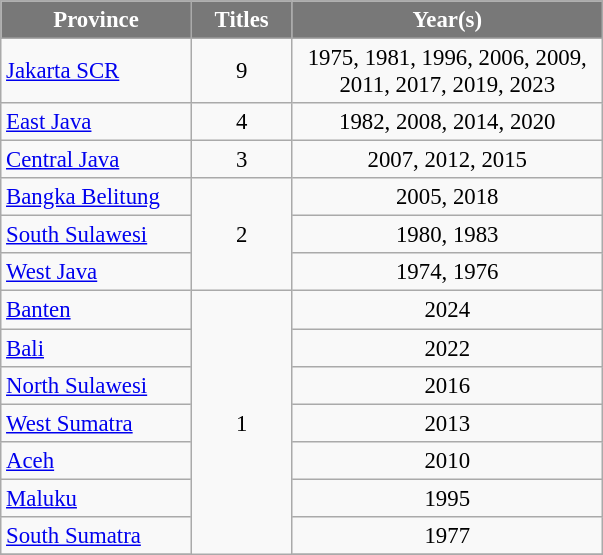<table class="wikitable sortable" style="font-size: 95%; text-align:center">
<tr>
<th width="120" style="background-color:#787878;color:#FFFFFF;">Province</th>
<th width="60" style="background-color:#787878;color:#FFFFFF;">Titles</th>
<th width="200" style="background-color:#787878;color:#FFFFFF;">Year(s)</th>
</tr>
<tr>
<td align="left"> <a href='#'>Jakarta SCR</a></td>
<td rowspan="1">9</td>
<td>1975, 1981, 1996, 2006, 2009, 2011, 2017, 2019, 2023</td>
</tr>
<tr>
<td align="left"> <a href='#'>East Java</a></td>
<td rowspan="1">4</td>
<td>1982, 2008, 2014, 2020</td>
</tr>
<tr>
<td align="left"> <a href='#'>Central Java</a></td>
<td rowspan="1">3</td>
<td>2007, 2012, 2015</td>
</tr>
<tr>
<td align="left"> <a href='#'>Bangka Belitung</a></td>
<td rowspan="3">2</td>
<td>2005, 2018</td>
</tr>
<tr>
<td align="left"> <a href='#'>South Sulawesi</a></td>
<td>1980, 1983</td>
</tr>
<tr>
<td align="left"> <a href='#'>West Java</a></td>
<td>1974, 1976</td>
</tr>
<tr>
<td align="left"> <a href='#'>Banten</a></td>
<td rowspan="8">1</td>
<td>2024</td>
</tr>
<tr>
<td align="left"> <a href='#'>Bali</a></td>
<td>2022</td>
</tr>
<tr>
<td align="left"> <a href='#'>North Sulawesi</a></td>
<td>2016</td>
</tr>
<tr>
<td align="left"> <a href='#'>West Sumatra</a></td>
<td>2013</td>
</tr>
<tr>
<td align="left"> <a href='#'>Aceh</a></td>
<td>2010</td>
</tr>
<tr>
<td align="left"> <a href='#'>Maluku</a></td>
<td>1995</td>
</tr>
<tr>
<td align="left"> <a href='#'>South Sumatra</a></td>
<td>1977</td>
</tr>
<tr>
</tr>
</table>
